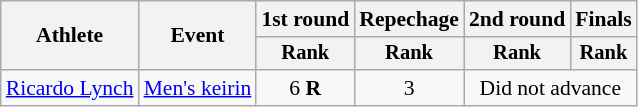<table class=wikitable style="font-size:90%">
<tr>
<th rowspan="2">Athlete</th>
<th rowspan="2">Event</th>
<th>1st round</th>
<th>Repechage</th>
<th>2nd round</th>
<th>Finals</th>
</tr>
<tr style="font-size:95%">
<th>Rank</th>
<th>Rank</th>
<th>Rank</th>
<th>Rank</th>
</tr>
<tr align=center>
<td align=left><a href='#'>Ricardo Lynch</a></td>
<td align=left><a href='#'>Men's keirin</a></td>
<td>6 <strong>R</strong></td>
<td>3</td>
<td colspan=2>Did not advance</td>
</tr>
</table>
